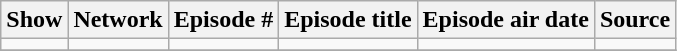<table class="wikitable">
<tr ">
<th>Show</th>
<th>Network</th>
<th>Episode #</th>
<th>Episode title </th>
<th>Episode air date </th>
<th>Source</th>
</tr>
<tr>
<td></td>
<td></td>
<td></td>
<td></td>
<td></td>
<td></td>
</tr>
<tr>
</tr>
</table>
